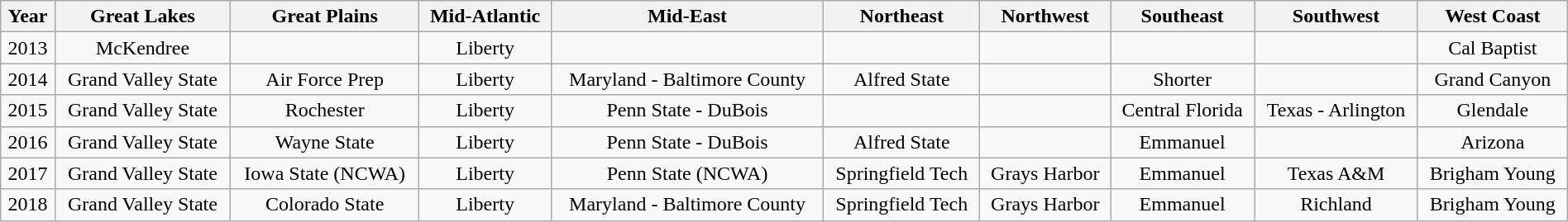<table class="wikitable" style="width:100%; text-align:center;">
<tr>
<th>Year</th>
<th>Great Lakes</th>
<th>Great Plains</th>
<th>Mid-Atlantic</th>
<th>Mid-East</th>
<th>Northeast</th>
<th>Northwest</th>
<th>Southeast</th>
<th>Southwest</th>
<th>West Coast</th>
</tr>
<tr>
<td>2013</td>
<td>McKendree</td>
<td></td>
<td>Liberty</td>
<td></td>
<td></td>
<td></td>
<td></td>
<td></td>
<td>Cal Baptist</td>
</tr>
<tr>
<td>2014</td>
<td>Grand Valley State</td>
<td>Air Force Prep</td>
<td>Liberty</td>
<td>Maryland - Baltimore County</td>
<td>Alfred State</td>
<td></td>
<td>Shorter</td>
<td></td>
<td>Grand Canyon</td>
</tr>
<tr>
<td>2015</td>
<td>Grand Valley State</td>
<td>Rochester</td>
<td>Liberty</td>
<td>Penn State - DuBois</td>
<td></td>
<td></td>
<td>Central Florida</td>
<td>Texas - Arlington</td>
<td>Glendale</td>
</tr>
<tr>
<td>2016</td>
<td>Grand Valley State</td>
<td>Wayne State</td>
<td>Liberty</td>
<td>Penn State - DuBois</td>
<td>Alfred State</td>
<td></td>
<td>Emmanuel</td>
<td></td>
<td>Arizona</td>
</tr>
<tr>
<td>2017</td>
<td>Grand Valley State</td>
<td>Iowa State (NCWA)</td>
<td>Liberty</td>
<td>Penn State (NCWA)</td>
<td>Springfield Tech</td>
<td>Grays Harbor</td>
<td>Emmanuel</td>
<td>Texas A&M</td>
<td>Brigham Young</td>
</tr>
<tr>
<td>2018</td>
<td>Grand Valley State</td>
<td>Colorado State</td>
<td>Liberty</td>
<td>Maryland - Baltimore County</td>
<td>Springfield Tech</td>
<td>Grays Harbor</td>
<td>Emmanuel</td>
<td>Richland</td>
<td>Brigham Young</td>
</tr>
</table>
